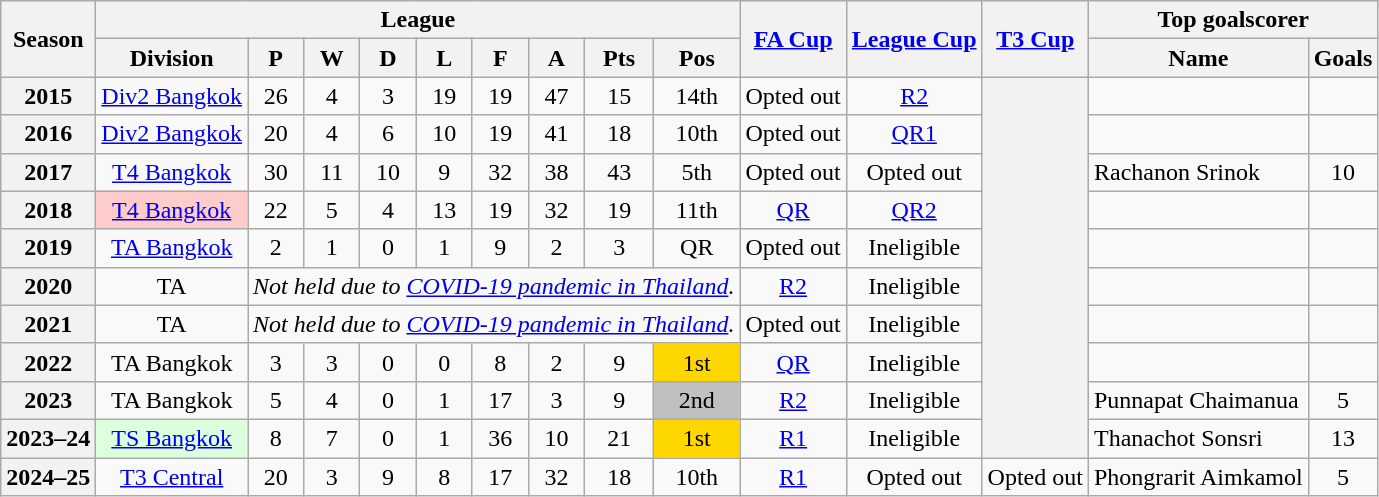<table class="wikitable" style="text-align: center">
<tr>
<th rowspan=2>Season</th>
<th colspan=9>League</th>
<th rowspan=2><a href='#'>FA Cup</a></th>
<th rowspan=2><a href='#'>League Cup</a></th>
<th rowspan=2><a href='#'>T3 Cup</a></th>
<th colspan=2>Top goalscorer</th>
</tr>
<tr>
<th>Division</th>
<th>P</th>
<th>W</th>
<th>D</th>
<th>L</th>
<th>F</th>
<th>A</th>
<th>Pts</th>
<th>Pos</th>
<th>Name</th>
<th>Goals</th>
</tr>
<tr>
<th>2015</th>
<td><a href='#'>Div2 Bangkok</a></td>
<td>26</td>
<td>4</td>
<td>3</td>
<td>19</td>
<td>19</td>
<td>47</td>
<td>15</td>
<td>14th</td>
<td>Opted out</td>
<td><a href='#'>R2</a></td>
<th rowspan="10"></th>
<td></td>
<td></td>
</tr>
<tr>
<th>2016</th>
<td><a href='#'>Div2 Bangkok</a></td>
<td>20</td>
<td>4</td>
<td>6</td>
<td>10</td>
<td>19</td>
<td>41</td>
<td>18</td>
<td>10th</td>
<td>Opted out</td>
<td><a href='#'>QR1</a></td>
<td></td>
<td></td>
</tr>
<tr>
<th>2017</th>
<td><a href='#'>T4 Bangkok</a></td>
<td>30</td>
<td>11</td>
<td>10</td>
<td>9</td>
<td>32</td>
<td>38</td>
<td>43</td>
<td>5th</td>
<td>Opted out</td>
<td>Opted out</td>
<td align="left"> Rachanon Srinok</td>
<td>10</td>
</tr>
<tr>
<th>2018</th>
<td bgcolor="#fcc"><a href='#'>T4 Bangkok</a></td>
<td>22</td>
<td>5</td>
<td>4</td>
<td>13</td>
<td>19</td>
<td>32</td>
<td>19</td>
<td>11th</td>
<td><a href='#'>QR</a></td>
<td><a href='#'>QR2</a></td>
<td></td>
<td></td>
</tr>
<tr>
<th>2019</th>
<td><a href='#'>TA Bangkok</a></td>
<td>2</td>
<td>1</td>
<td>0</td>
<td>1</td>
<td>9</td>
<td>2</td>
<td>3</td>
<td>QR</td>
<td>Opted out</td>
<td>Ineligible</td>
<td></td>
<td></td>
</tr>
<tr>
<th>2020</th>
<td 2020 Thailand Amateur League>TA</td>
<td colspan="8"><em>Not held due to <a href='#'>COVID-19 pandemic in Thailand</a>.</em></td>
<td><a href='#'>R2</a></td>
<td>Ineligible</td>
<td></td>
<td></td>
</tr>
<tr>
<th>2021</th>
<td 2021 Thailand Amateur League>TA</td>
<td colspan="8"><em>Not held due to <a href='#'>COVID-19 pandemic in Thailand</a>.</em></td>
<td>Opted out</td>
<td>Ineligible</td>
<td></td>
<td></td>
</tr>
<tr>
<th>2022</th>
<td 2022 Thailand Amateur League>TA Bangkok</td>
<td>3</td>
<td>3</td>
<td>0</td>
<td>0</td>
<td>8</td>
<td>2</td>
<td>9</td>
<td bgcolor=gold>1st</td>
<td><a href='#'>QR</a></td>
<td>Ineligible</td>
<td></td>
<td></td>
</tr>
<tr>
<th>2023</th>
<td 2023 Thailand Amateur League>TA Bangkok</td>
<td>5</td>
<td>4</td>
<td>0</td>
<td>1</td>
<td>17</td>
<td>3</td>
<td>9</td>
<td bgcolor=silver>2nd</td>
<td><a href='#'>R2</a></td>
<td>Ineligible</td>
<td align="left"> Punnapat Chaimanua</td>
<td>5</td>
</tr>
<tr>
<th>2023–24</th>
<td bgcolor="#DDFFDD"><a href='#'>TS Bangkok</a></td>
<td>8</td>
<td>7</td>
<td>0</td>
<td>1</td>
<td>36</td>
<td>10</td>
<td>21</td>
<td bgcolor=gold>1st</td>
<td><a href='#'>R1</a></td>
<td>Ineligible</td>
<td align="left"> Thanachot Sonsri</td>
<td>13</td>
</tr>
<tr>
<th>2024–25</th>
<td><a href='#'>T3 Central</a></td>
<td>20</td>
<td>3</td>
<td>9</td>
<td>8</td>
<td>17</td>
<td>32</td>
<td>18</td>
<td>10th</td>
<td><a href='#'>R1</a></td>
<td>Opted out</td>
<td>Opted out</td>
<td align="left"> Phongrarit Aimkamol</td>
<td>5</td>
</tr>
</table>
